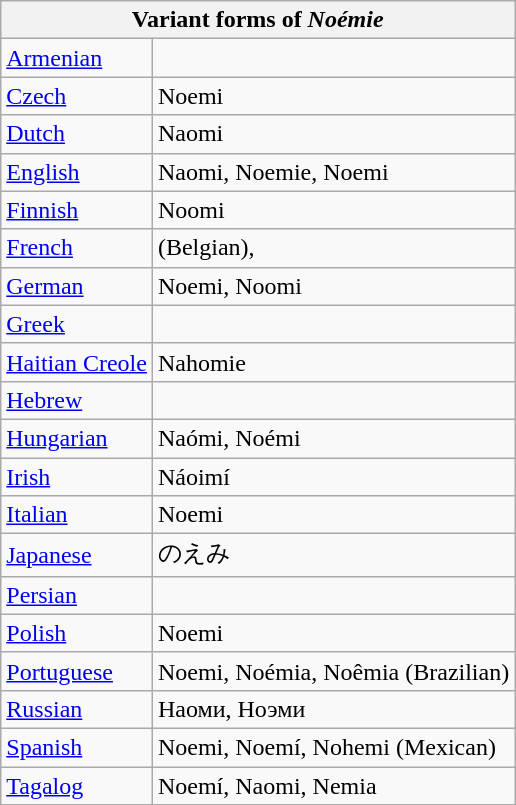<table class="wikitable" style="float:center; margin-left: 8px">
<tr>
<th colspan="2">Variant forms of <em>Noémie</em></th>
</tr>
<tr>
<td><a href='#'>Armenian</a></td>
<td></td>
</tr>
<tr>
<td><a href='#'>Czech</a></td>
<td>Noemi</td>
</tr>
<tr>
<td><a href='#'>Dutch</a></td>
<td>Naomi</td>
</tr>
<tr>
<td><a href='#'>English</a></td>
<td>Naomi, Noemie, Noemi</td>
</tr>
<tr>
<td><a href='#'>Finnish</a></td>
<td>Noomi</td>
</tr>
<tr>
<td><a href='#'>French</a></td>
<td> (Belgian), </td>
</tr>
<tr>
<td><a href='#'>German</a></td>
<td>Noemi, Noomi</td>
</tr>
<tr>
<td><a href='#'>Greek</a></td>
<td></td>
</tr>
<tr>
<td><a href='#'>Haitian Creole</a></td>
<td>Nahomie</td>
</tr>
<tr>
<td><a href='#'>Hebrew</a></td>
<td></td>
</tr>
<tr>
<td><a href='#'>Hungarian</a></td>
<td>Naómi, Noémi</td>
</tr>
<tr>
<td><a href='#'>Irish</a></td>
<td>Náoimí</td>
</tr>
<tr>
<td><a href='#'>Italian</a></td>
<td>Noemi</td>
</tr>
<tr>
<td><a href='#'>Japanese</a></td>
<td>のえみ</td>
</tr>
<tr>
<td><a href='#'>Persian</a></td>
<td></td>
</tr>
<tr>
<td><a href='#'>Polish</a></td>
<td>Noemi</td>
</tr>
<tr>
<td><a href='#'>Portuguese</a></td>
<td>Noemi, Noémia, Noêmia (Brazilian)</td>
</tr>
<tr>
<td><a href='#'>Russian</a></td>
<td>Наоми, Ноэми</td>
</tr>
<tr>
<td><a href='#'>Spanish</a></td>
<td>Noemi, Noemí, Nohemi (Mexican)</td>
</tr>
<tr>
<td><a href='#'>Tagalog</a></td>
<td>Noemí, Naomi, Nemia</td>
</tr>
</table>
